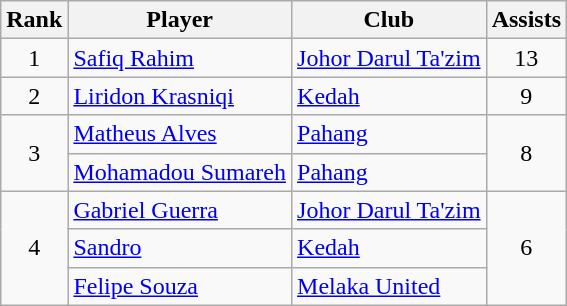<table class="wikitable" style="text-align:center">
<tr>
<th>Rank</th>
<th>Player</th>
<th>Club</th>
<th>Assists</th>
</tr>
<tr>
<td>1</td>
<td align="left"> <a href='#'>Safiq Rahim</a></td>
<td align="left"><a href='#'>Johor Darul Ta'zim</a></td>
<td>13</td>
</tr>
<tr>
<td>2</td>
<td align="left"> <a href='#'>Liridon Krasniqi</a></td>
<td align="left"><a href='#'>Kedah</a></td>
<td>9</td>
</tr>
<tr>
<td rowspan="2">3</td>
<td align="left"> <a href='#'>Matheus Alves</a></td>
<td align="left"><a href='#'>Pahang</a></td>
<td rowspan="2">8</td>
</tr>
<tr>
<td align="left"> <a href='#'>Mohamadou Sumareh</a></td>
<td align="left"><a href='#'>Pahang</a></td>
</tr>
<tr>
<td rowspan="3">4</td>
<td align="left"> <a href='#'>Gabriel Guerra</a></td>
<td align="left"><a href='#'>Johor Darul Ta'zim</a></td>
<td rowspan="3">6</td>
</tr>
<tr>
<td align="left"> <a href='#'>Sandro</a></td>
<td align="left"><a href='#'>Kedah</a></td>
</tr>
<tr>
<td align="left"> <a href='#'>Felipe Souza</a></td>
<td align="left"><a href='#'>Melaka United</a></td>
</tr>
</table>
